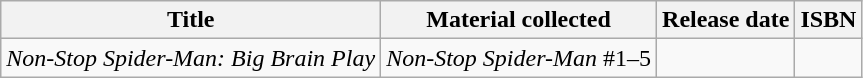<table class="wikitable sortable">
<tr>
<th>Title</th>
<th>Material collected</th>
<th>Release date</th>
<th>ISBN</th>
</tr>
<tr>
<td><em>Non-Stop Spider-Man: Big Brain Play</em></td>
<td><em>Non-Stop Spider-Man</em> #1–5</td>
<td></td>
<td></td>
</tr>
</table>
